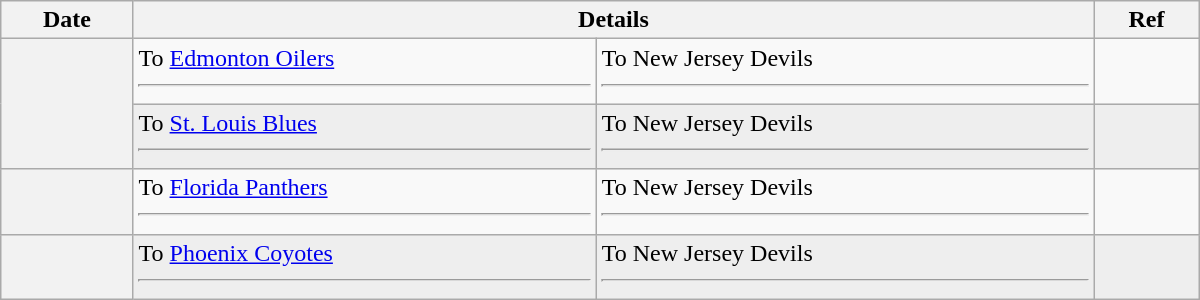<table class="wikitable plainrowheaders" style="width: 50em;">
<tr>
<th scope="col">Date</th>
<th scope="col" colspan="2">Details</th>
<th scope="col">Ref</th>
</tr>
<tr>
<th scope="row" rowspan=2></th>
<td valign="top">To <a href='#'>Edmonton Oilers</a> <hr></td>
<td valign="top">To New Jersey Devils <hr></td>
<td></td>
</tr>
<tr bgcolor="#eeeeee">
<td valign="top">To <a href='#'>St. Louis Blues</a> <hr></td>
<td valign="top">To New Jersey Devils <hr></td>
<td></td>
</tr>
<tr>
<th scope="row"></th>
<td valign="top">To <a href='#'>Florida Panthers</a> <hr></td>
<td valign="top">To New Jersey Devils <hr></td>
<td></td>
</tr>
<tr bgcolor="#eeeeee">
<th scope="row"></th>
<td valign="top">To <a href='#'>Phoenix Coyotes</a> <hr></td>
<td valign="top">To New Jersey Devils <hr></td>
<td></td>
</tr>
</table>
